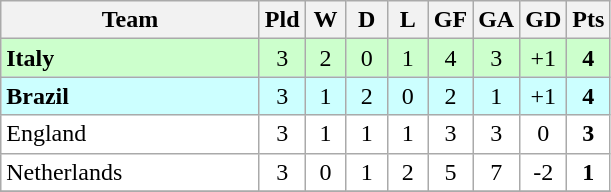<table class="wikitable" style="text-align: center;">
<tr>
<th width=165>Team</th>
<th width=20>Pld</th>
<th width=20>W</th>
<th width=20>D</th>
<th width=20>L</th>
<th width=20>GF</th>
<th width=20>GA</th>
<th width=20>GD</th>
<th width=20>Pts</th>
</tr>
<tr bgcolor=#ccffcc>
<td align=left> <strong>Italy</strong></td>
<td>3</td>
<td>2</td>
<td>0</td>
<td>1</td>
<td>4</td>
<td>3</td>
<td>+1</td>
<td><strong>4</strong></td>
</tr>
<tr bgcolor=#ccffff>
<td align=left> <strong>Brazil</strong></td>
<td>3</td>
<td>1</td>
<td>2</td>
<td>0</td>
<td>2</td>
<td>1</td>
<td>+1</td>
<td><strong>4</strong></td>
</tr>
<tr bgcolor=#ffffff>
<td align=left> England</td>
<td>3</td>
<td>1</td>
<td>1</td>
<td>1</td>
<td>3</td>
<td>3</td>
<td>0</td>
<td><strong>3</strong></td>
</tr>
<tr bgcolor=#ffffff>
<td align=left> Netherlands</td>
<td>3</td>
<td>0</td>
<td>1</td>
<td>2</td>
<td>5</td>
<td>7</td>
<td>-2</td>
<td><strong>1</strong></td>
</tr>
<tr>
</tr>
</table>
